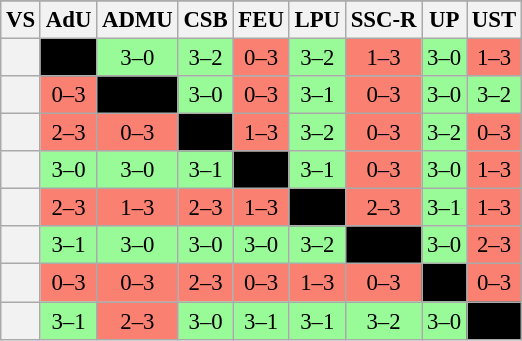<table class="wikitable" style="text-align:center; font-size:95%;">
<tr>
</tr>
<tr>
<th>VS</th>
<th>AdU</th>
<th>ADMU</th>
<th>CSB</th>
<th>FEU</th>
<th>LPU</th>
<th>SSC-R</th>
<th>UP</th>
<th>UST</th>
</tr>
<tr>
<th align=right></th>
<td style="background:black;"></td>
<td style="background:#98fb98;">3–0</td>
<td style="background:#98fb98;">3–2</td>
<td style="background:salmon;">0–3</td>
<td style="background:#98fb98;">3–2</td>
<td style="background:salmon;">1–3</td>
<td style="background:#98fb98;">3–0</td>
<td style="background:salmon;">1–3</td>
</tr>
<tr>
<th align=right></th>
<td style="background:salmon;">0–3</td>
<td style="background:black;"></td>
<td style="background:#98fb98;">3–0</td>
<td style="background:salmon;">0–3</td>
<td style="background:#98fb98;">3–1</td>
<td style="background:salmon;">0–3</td>
<td style="background:#98fb98;">3–0</td>
<td style="background:#98fb98;">3–2</td>
</tr>
<tr>
<th align=right></th>
<td style="background:salmon;">2–3</td>
<td style="background:salmon;">0–3</td>
<td style="background:black;"></td>
<td style="background:salmon;">1–3</td>
<td style="background:#98fb98;">3–2</td>
<td style="background:salmon;">0–3</td>
<td style="background:#98fb98;">3–2</td>
<td style="background:salmon;">0–3</td>
</tr>
<tr>
<th align=right></th>
<td style="background:#98fb98;">3–0</td>
<td style="background:#98fb98;">3–0</td>
<td style="background:#98fb98;">3–1</td>
<td style="background:black;"></td>
<td style="background:#98fb98;">3–1</td>
<td style="background:salmon;">0–3</td>
<td style="background:#98fb98;">3–0</td>
<td style="background:salmon;">1–3</td>
</tr>
<tr>
<th align=right></th>
<td style="background:salmon;">2–3</td>
<td style="background:salmon;">1–3</td>
<td style="background:salmon;">2–3</td>
<td style="background:salmon;">1–3</td>
<td style="background:black;"></td>
<td style="background:salmon;">2–3</td>
<td style="background:#98fb98;">3–1</td>
<td style="background:salmon;">1–3</td>
</tr>
<tr>
<th align=right></th>
<td style="background:#98fb98;">3–1</td>
<td style="background:#98fb98;">3–0</td>
<td style="background:#98fb98;">3–0</td>
<td style="background:#98fb98;">3–0</td>
<td style="background:#98fb98;">3–2</td>
<td style="background:black;"></td>
<td style="background:#98fb98;">3–0</td>
<td style="background:salmon;">2–3</td>
</tr>
<tr>
<th align=right></th>
<td style="background:salmon;">0–3</td>
<td style="background:salmon;">0–3</td>
<td style="background:salmon;">2–3</td>
<td style="background:salmon;">0–3</td>
<td style="background:salmon;">1–3</td>
<td style="background:salmon;">0–3</td>
<td style="background:black;"></td>
<td style="background:salmon;">0–3</td>
</tr>
<tr>
<th align=right></th>
<td style="background:#98fb98;">3–1</td>
<td style="background:salmon;">2–3</td>
<td style="background:#98fb98;">3–0</td>
<td style="background:#98fb98;">3–1</td>
<td style="background:#98fb98;">3–1</td>
<td style="background:#98fb98;">3–2</td>
<td style="background:#98fb98;">3–0</td>
<td style="background:black;"></td>
</tr>
</table>
